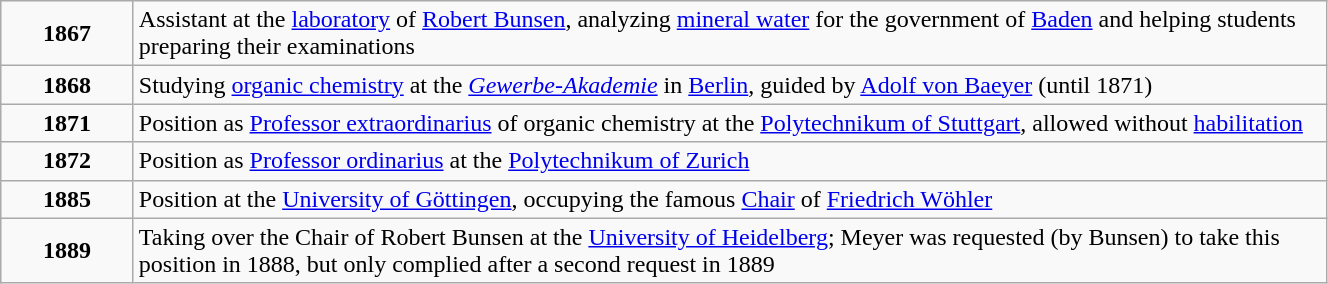<table class="wikitable" width="70%">
<tr>
<td style="text-align:center;width:10%;"><strong>1867</strong></td>
<td>Assistant at the <a href='#'>laboratory</a> of <a href='#'>Robert Bunsen</a>, analyzing <a href='#'>mineral water</a> for the government of <a href='#'>Baden</a> and helping students preparing their examinations</td>
</tr>
<tr>
<td style="text-align:center;width:10%;"><strong>1868</strong></td>
<td>Studying <a href='#'>organic chemistry</a> at the <em><a href='#'>Gewerbe-Akademie</a></em> in <a href='#'>Berlin</a>, guided by <a href='#'>Adolf von Baeyer</a> (until 1871)</td>
</tr>
<tr>
<td style="text-align:center;width:10%;"><strong>1871</strong></td>
<td>Position as <a href='#'>Professor extraordinarius</a> of organic chemistry at the <a href='#'>Polytechnikum of Stuttgart</a>, allowed without <a href='#'>habilitation</a></td>
</tr>
<tr>
<td style="text-align:center;width:10%;"><strong>1872</strong></td>
<td>Position as <a href='#'>Professor ordinarius</a> at the <a href='#'>Polytechnikum of Zurich</a></td>
</tr>
<tr>
<td style="text-align:center;width:10%;"><strong>1885</strong></td>
<td>Position at the <a href='#'>University of Göttingen</a>, occupying the famous <a href='#'>Chair</a> of <a href='#'>Friedrich Wöhler</a></td>
</tr>
<tr>
<td style="text-align:center;width:10%;"><strong>1889</strong></td>
<td>Taking over the Chair of Robert Bunsen at the <a href='#'>University of Heidelberg</a>; Meyer was requested (by Bunsen) to take this position in 1888, but only complied after a second request in 1889</td>
</tr>
</table>
